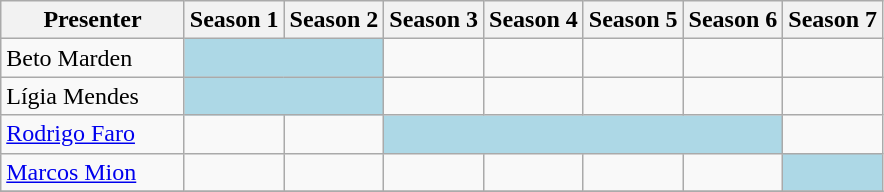<table class="wikitable">
<tr>
<th>Presenter</th>
<th>Season 1</th>
<th>Season 2</th>
<th>Season 3</th>
<th>Season 4</th>
<th>Season 5</th>
<th>Season 6</th>
<th>Season 7</th>
</tr>
<tr>
<td width=115>Beto Marden</td>
<td bgcolor="ADD8E6" colspan=2></td>
<td></td>
<td></td>
<td></td>
<td></td>
<td></td>
</tr>
<tr>
<td>Lígia Mendes</td>
<td bgcolor="ADD8E6" colspan=2></td>
<td></td>
<td></td>
<td></td>
<td></td>
<td></td>
</tr>
<tr>
<td><a href='#'>Rodrigo Faro</a></td>
<td></td>
<td></td>
<td bgcolor="ADD8E6" colspan=4></td>
<td></td>
</tr>
<tr>
<td><a href='#'>Marcos Mion</a></td>
<td></td>
<td></td>
<td></td>
<td></td>
<td></td>
<td></td>
<td bgcolor="ADD8E6" colspan=1></td>
</tr>
<tr>
</tr>
</table>
